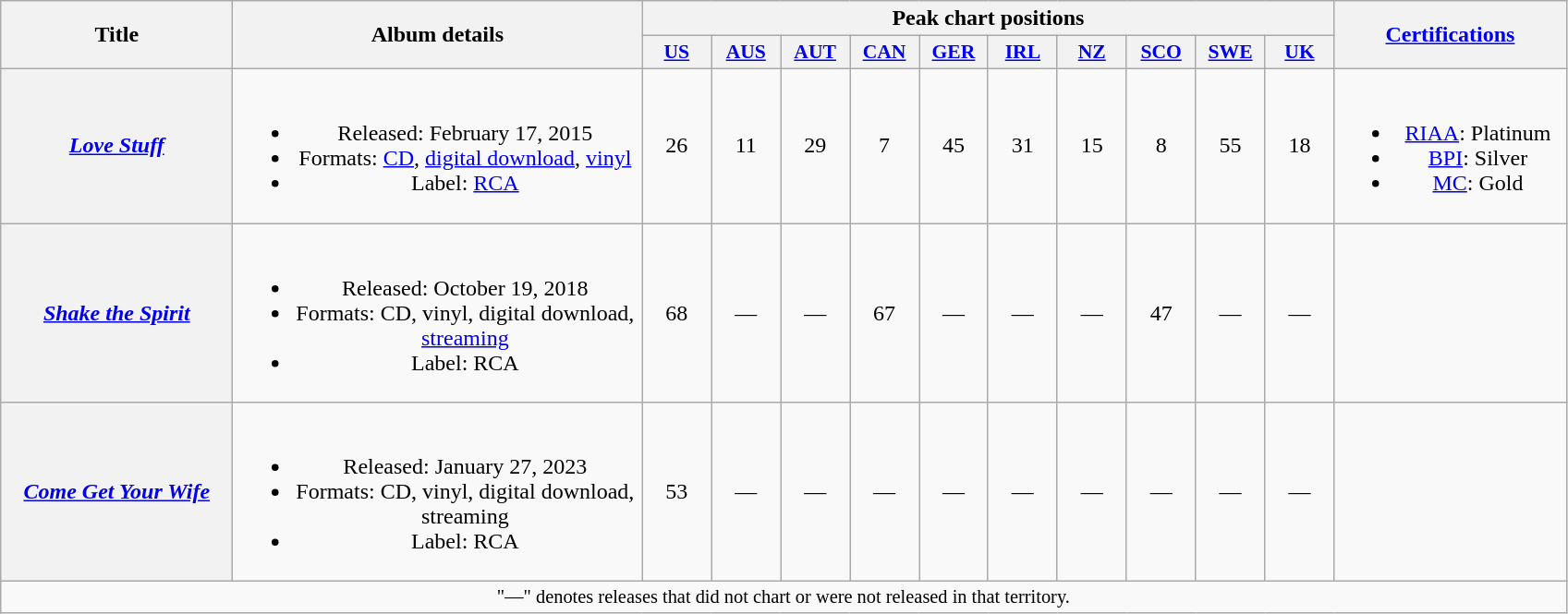<table class="wikitable plainrowheaders" style="text-align:center;">
<tr>
<th scope="col" rowspan="2" style="width:10em;">Title</th>
<th scope="col" rowspan="2" style="width:18em;">Album details</th>
<th scope="col" colspan="10">Peak chart positions</th>
<th scope="col" rowspan="2" style="width:10em;"><a href='#'>Certifications</a></th>
</tr>
<tr>
<th scope="col" style="width:3em;font-size:90%;"><a href='#'>US</a><br></th>
<th scope="col" style="width:3em;font-size:90%;"><a href='#'>AUS</a><br></th>
<th scope="col" style="width:3em;font-size:90%;"><a href='#'>AUT</a><br></th>
<th scope="col" style="width:3em;font-size:90%;"><a href='#'>CAN</a><br></th>
<th scope="col" style="width:3em; font-size:90%;"><a href='#'>GER</a><br></th>
<th scope="col" style="width:3em;font-size:90%;"><a href='#'>IRL</a><br></th>
<th scope="col" style="width:3em;font-size:90%;"><a href='#'>NZ</a><br></th>
<th scope="col" style="width:3em;font-size:90%;"><a href='#'>SCO</a><br></th>
<th scope="col" style="width:3em;font-size:90%;"><a href='#'>SWE</a><br></th>
<th scope="col" style="width:3em;font-size:90%;"><a href='#'>UK</a><br></th>
</tr>
<tr>
<th scope="row"><em><a href='#'>Love Stuff</a></em></th>
<td><br><ul><li>Released: February 17, 2015</li><li>Formats: <a href='#'>CD</a>, <a href='#'>digital download</a>, <a href='#'>vinyl</a></li><li>Label: <a href='#'>RCA</a></li></ul></td>
<td>26</td>
<td>11</td>
<td>29</td>
<td>7</td>
<td>45</td>
<td>31</td>
<td>15</td>
<td>8</td>
<td>55</td>
<td>18</td>
<td><br><ul><li><a href='#'>RIAA</a>: Platinum</li><li><a href='#'>BPI</a>: Silver</li><li><a href='#'>MC</a>: Gold</li></ul></td>
</tr>
<tr>
<th scope="row"><em><a href='#'>Shake the Spirit</a></em></th>
<td><br><ul><li>Released: October 19, 2018</li><li>Formats: CD, vinyl, digital download, <a href='#'>streaming</a></li><li>Label: RCA</li></ul></td>
<td>68</td>
<td>—</td>
<td>—</td>
<td>67</td>
<td>—</td>
<td>—</td>
<td>—</td>
<td>47</td>
<td>—</td>
<td>—</td>
</tr>
<tr>
<th scope="row"><em><a href='#'>Come Get Your Wife</a></em></th>
<td><br><ul><li>Released: January 27, 2023</li><li>Formats: CD, vinyl, digital download, streaming</li><li>Label: RCA</li></ul></td>
<td>53</td>
<td>—</td>
<td>—</td>
<td>—</td>
<td>—</td>
<td>—</td>
<td>—</td>
<td>—</td>
<td>—</td>
<td>—</td>
<td></td>
</tr>
<tr>
<td colspan="15" style="text-align:center; font-size:85%;">"—" denotes releases that did not chart or were not released in that territory.</td>
</tr>
</table>
